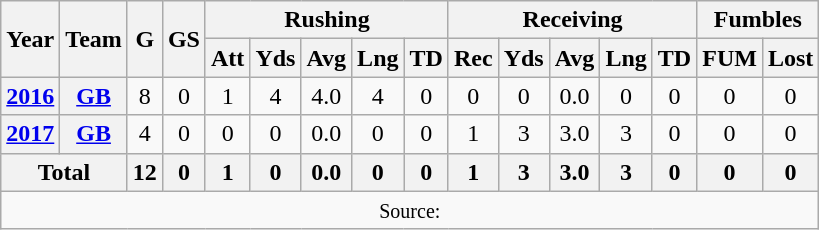<table class="wikitable" style="text-align: center;">
<tr>
<th rowspan="2">Year</th>
<th rowspan="2">Team</th>
<th rowspan="2">G</th>
<th rowspan="2">GS</th>
<th colspan="5">Rushing</th>
<th colspan="5">Receiving</th>
<th colspan="2">Fumbles</th>
</tr>
<tr>
<th>Att</th>
<th>Yds</th>
<th>Avg</th>
<th>Lng</th>
<th>TD</th>
<th>Rec</th>
<th>Yds</th>
<th>Avg</th>
<th>Lng</th>
<th>TD</th>
<th>FUM</th>
<th>Lost</th>
</tr>
<tr>
<th><a href='#'>2016</a></th>
<th><a href='#'>GB</a></th>
<td>8</td>
<td>0</td>
<td>1</td>
<td>4</td>
<td>4.0</td>
<td>4</td>
<td>0</td>
<td>0</td>
<td>0</td>
<td>0.0</td>
<td>0</td>
<td>0</td>
<td>0</td>
<td>0</td>
</tr>
<tr>
<th><a href='#'>2017</a></th>
<th><a href='#'>GB</a></th>
<td>4</td>
<td>0</td>
<td>0</td>
<td>0</td>
<td>0.0</td>
<td>0</td>
<td>0</td>
<td>1</td>
<td>3</td>
<td>3.0</td>
<td>3</td>
<td>0</td>
<td>0</td>
<td>0</td>
</tr>
<tr>
<th colspan="2">Total</th>
<th>12</th>
<th>0</th>
<th>1</th>
<th>0</th>
<th>0.0</th>
<th>0</th>
<th>0</th>
<th>1</th>
<th>3</th>
<th>3.0</th>
<th>3</th>
<th>0</th>
<th>0</th>
<th>0</th>
</tr>
<tr>
<td colspan="16"><small>Source: </small></td>
</tr>
</table>
